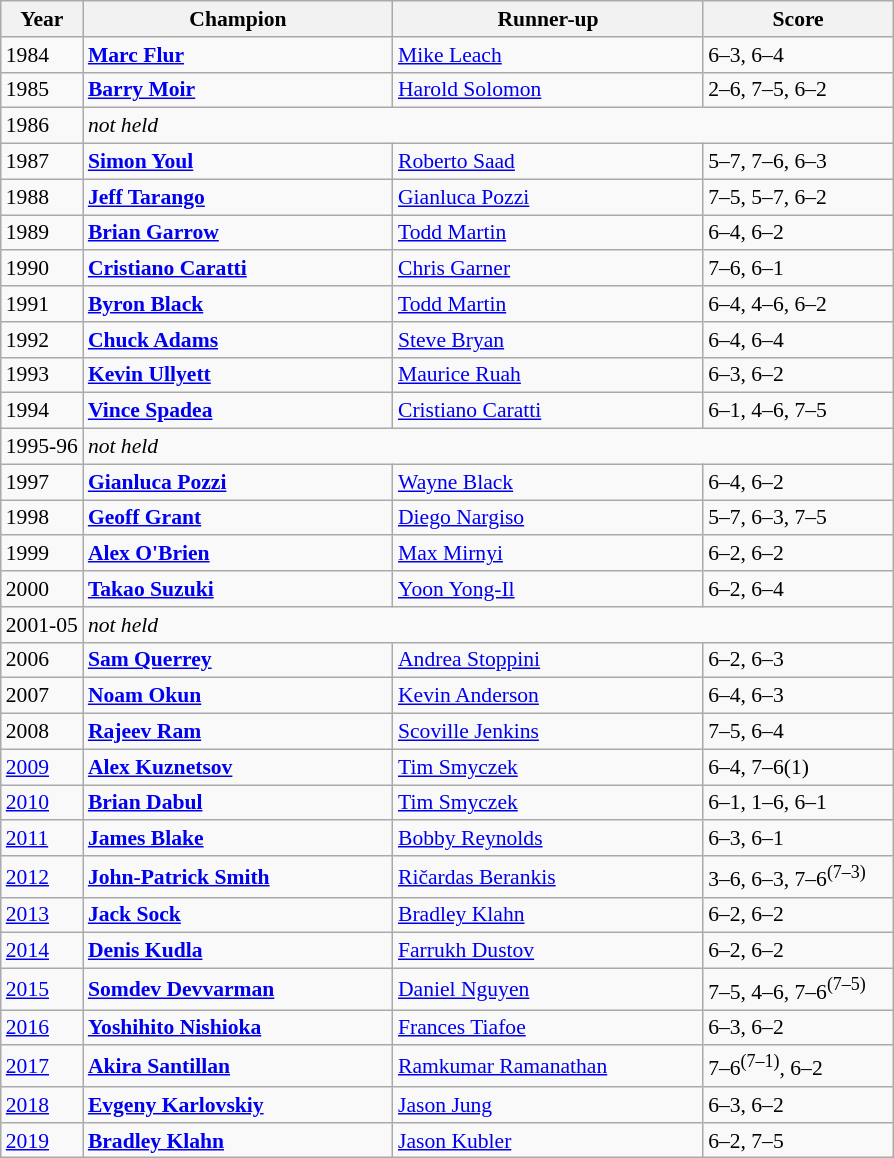<table class="wikitable" style="font-size:90%">
<tr>
<th>Year</th>
<th width="200">Champion</th>
<th width="200">Runner-up</th>
<th width="120">Score</th>
</tr>
<tr>
<td>1984</td>
<td> <strong><a href='#'>Marc Flur</a></strong></td>
<td> <a href='#'>Mike Leach</a></td>
<td>6–3, 6–4</td>
</tr>
<tr>
<td>1985</td>
<td> <strong><a href='#'>Barry Moir</a></strong></td>
<td> <a href='#'>Harold Solomon</a></td>
<td>2–6, 7–5, 6–2</td>
</tr>
<tr>
<td>1986</td>
<td colspan="3" style="background#edf3fe;"><em>not held</em></td>
</tr>
<tr>
<td>1987</td>
<td> <strong><a href='#'>Simon Youl</a></strong></td>
<td> <a href='#'>Roberto Saad</a></td>
<td>5–7, 7–6, 6–3</td>
</tr>
<tr>
<td>1988</td>
<td> <strong><a href='#'>Jeff Tarango</a></strong></td>
<td> <a href='#'>Gianluca Pozzi</a></td>
<td>7–5, 5–7, 6–2</td>
</tr>
<tr>
<td>1989</td>
<td> <strong><a href='#'>Brian Garrow</a></strong></td>
<td> <a href='#'>Todd Martin</a></td>
<td>6–4, 6–2</td>
</tr>
<tr>
<td>1990</td>
<td> <strong><a href='#'>Cristiano Caratti</a></strong></td>
<td> <a href='#'>Chris Garner</a></td>
<td>7–6, 6–1</td>
</tr>
<tr>
<td>1991</td>
<td> <strong><a href='#'>Byron Black</a></strong></td>
<td> <a href='#'>Todd Martin</a></td>
<td>6–4, 4–6, 6–2</td>
</tr>
<tr>
<td>1992</td>
<td> <strong><a href='#'>Chuck Adams</a></strong></td>
<td> <a href='#'>Steve Bryan</a></td>
<td>6–4, 6–4</td>
</tr>
<tr>
<td>1993</td>
<td> <strong><a href='#'>Kevin Ullyett</a></strong></td>
<td> <a href='#'>Maurice Ruah</a></td>
<td>6–3, 6–2</td>
</tr>
<tr>
<td>1994</td>
<td> <strong><a href='#'>Vince Spadea</a></strong></td>
<td> <a href='#'>Cristiano Caratti</a></td>
<td>6–1, 4–6, 7–5</td>
</tr>
<tr>
<td>1995-96</td>
<td colspan="3" style="background#edf3fe;"><em>not held</em></td>
</tr>
<tr>
<td>1997</td>
<td> <strong><a href='#'>Gianluca Pozzi</a></strong></td>
<td> <a href='#'>Wayne Black</a></td>
<td>6–4, 6–2</td>
</tr>
<tr>
<td>1998</td>
<td> <strong><a href='#'>Geoff Grant</a></strong></td>
<td> <a href='#'>Diego Nargiso</a></td>
<td>5–7, 6–3, 7–5</td>
</tr>
<tr>
<td>1999</td>
<td> <strong><a href='#'>Alex O'Brien</a></strong></td>
<td> <a href='#'>Max Mirnyi</a></td>
<td>6–2, 6–2</td>
</tr>
<tr>
<td>2000</td>
<td> <strong><a href='#'>Takao Suzuki</a></strong></td>
<td> <a href='#'>Yoon Yong-Il</a></td>
<td>6–2, 6–4</td>
</tr>
<tr>
<td>2001-05</td>
<td colspan="3" style="background#edf3fe;"><em>not held</em></td>
</tr>
<tr>
<td>2006</td>
<td> <strong><a href='#'>Sam Querrey</a></strong></td>
<td> <a href='#'>Andrea Stoppini</a></td>
<td>6–2, 6–3</td>
</tr>
<tr>
<td>2007</td>
<td> <strong><a href='#'>Noam Okun</a></strong></td>
<td> <a href='#'>Kevin Anderson</a></td>
<td>6–4, 6–3</td>
</tr>
<tr>
<td>2008</td>
<td> <strong><a href='#'>Rajeev Ram</a></strong></td>
<td> <a href='#'>Scoville Jenkins</a></td>
<td>7–5, 6–4</td>
</tr>
<tr>
<td><a href='#'>2009</a></td>
<td> <strong><a href='#'>Alex Kuznetsov</a></strong></td>
<td> <a href='#'>Tim Smyczek</a></td>
<td>6–4, 7–6(1)</td>
</tr>
<tr>
<td><a href='#'>2010</a></td>
<td> <strong><a href='#'>Brian Dabul</a></strong></td>
<td> <a href='#'>Tim Smyczek</a></td>
<td>6–1, 1–6, 6–1</td>
</tr>
<tr>
<td><a href='#'>2011</a></td>
<td> <strong><a href='#'>James Blake</a></strong></td>
<td> <a href='#'>Bobby Reynolds</a></td>
<td>6–3, 6–1</td>
</tr>
<tr>
<td><a href='#'>2012</a></td>
<td> <strong><a href='#'>John-Patrick Smith</a></strong></td>
<td> <a href='#'>Ričardas Berankis</a></td>
<td>3–6, 6–3, 7–6<sup>(7–3)</sup></td>
</tr>
<tr>
<td><a href='#'>2013</a></td>
<td> <strong><a href='#'>Jack Sock</a></strong></td>
<td> <a href='#'>Bradley Klahn</a></td>
<td>6–2, 6–2</td>
</tr>
<tr>
<td><a href='#'>2014</a></td>
<td> <strong><a href='#'>Denis Kudla</a></strong></td>
<td> <a href='#'>Farrukh Dustov</a></td>
<td>6–2, 6–2</td>
</tr>
<tr>
<td><a href='#'>2015</a></td>
<td> <strong><a href='#'>Somdev Devvarman</a></strong></td>
<td> <a href='#'>Daniel Nguyen</a></td>
<td>7–5, 4–6, 7–6<sup>(7–5)</sup></td>
</tr>
<tr>
<td><a href='#'>2016</a></td>
<td> <strong><a href='#'>Yoshihito Nishioka</a></strong></td>
<td> <a href='#'>Frances Tiafoe</a></td>
<td>6–3, 6–2</td>
</tr>
<tr>
<td><a href='#'>2017</a></td>
<td> <strong><a href='#'>Akira Santillan</a></strong></td>
<td> <a href='#'>Ramkumar Ramanathan</a></td>
<td>7–6<sup>(7–1)</sup>, 6–2</td>
</tr>
<tr>
<td><a href='#'>2018</a></td>
<td> <strong><a href='#'>Evgeny Karlovskiy</a></strong></td>
<td> <a href='#'>Jason Jung</a></td>
<td>6–3, 6–2</td>
</tr>
<tr>
<td><a href='#'>2019</a></td>
<td> <strong><a href='#'>Bradley Klahn</a></strong></td>
<td> <a href='#'>Jason Kubler</a></td>
<td>6–2, 7–5</td>
</tr>
</table>
